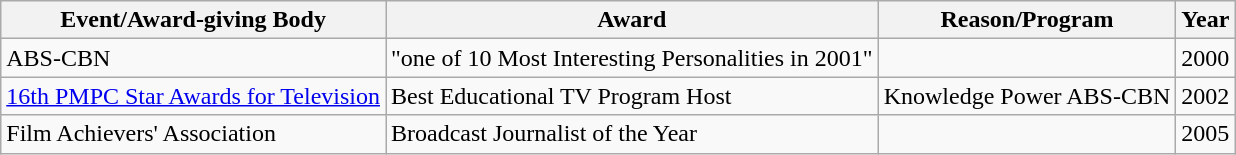<table class="wikitable">
<tr>
<th>Event/Award-giving Body</th>
<th>Award</th>
<th>Reason/Program</th>
<th>Year</th>
</tr>
<tr>
<td>ABS-CBN</td>
<td>"one of 10 Most Interesting Personalities in 2001"</td>
<td></td>
<td>2000</td>
</tr>
<tr>
<td><a href='#'>16th PMPC Star Awards for Television</a></td>
<td>Best Educational TV Program Host</td>
<td>Knowledge Power ABS-CBN</td>
<td>2002</td>
</tr>
<tr>
<td>Film Achievers' Association</td>
<td>Broadcast Journalist of the Year</td>
<td></td>
<td>2005</td>
</tr>
</table>
